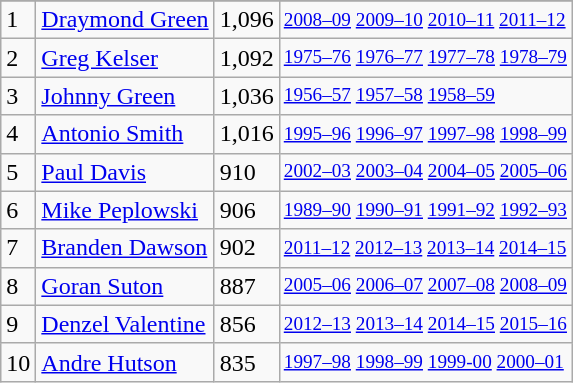<table class="wikitable">
<tr>
</tr>
<tr>
<td>1</td>
<td><a href='#'>Draymond Green</a></td>
<td>1,096</td>
<td style="font-size:80%;"><a href='#'>2008–09</a> <a href='#'>2009–10</a> <a href='#'>2010–11</a> <a href='#'>2011–12</a></td>
</tr>
<tr>
<td>2</td>
<td><a href='#'>Greg Kelser</a></td>
<td>1,092</td>
<td style="font-size:80%;"><a href='#'>1975–76</a> <a href='#'>1976–77</a> <a href='#'>1977–78</a> <a href='#'>1978–79</a></td>
</tr>
<tr>
<td>3</td>
<td><a href='#'>Johnny Green</a></td>
<td>1,036</td>
<td style="font-size:80%;"><a href='#'>1956–57</a> <a href='#'>1957–58</a> <a href='#'>1958–59</a></td>
</tr>
<tr>
<td>4</td>
<td><a href='#'>Antonio Smith</a></td>
<td>1,016</td>
<td style="font-size:80%;"><a href='#'>1995–96</a> <a href='#'>1996–97</a> <a href='#'>1997–98</a> <a href='#'>1998–99</a></td>
</tr>
<tr>
<td>5</td>
<td><a href='#'>Paul Davis</a></td>
<td>910</td>
<td style="font-size:80%;"><a href='#'>2002–03</a> <a href='#'>2003–04</a> <a href='#'>2004–05</a> <a href='#'>2005–06</a></td>
</tr>
<tr>
<td>6</td>
<td><a href='#'>Mike Peplowski</a></td>
<td>906</td>
<td style="font-size:80%;"><a href='#'>1989–90</a> <a href='#'>1990–91</a> <a href='#'>1991–92</a> <a href='#'>1992–93</a></td>
</tr>
<tr>
<td>7</td>
<td><a href='#'>Branden Dawson</a></td>
<td>902</td>
<td style="font-size:80%;"><a href='#'>2011–12</a> <a href='#'>2012–13</a> <a href='#'>2013–14</a> <a href='#'>2014–15</a></td>
</tr>
<tr>
<td>8</td>
<td><a href='#'>Goran Suton</a></td>
<td>887</td>
<td style="font-size:80%;"><a href='#'>2005–06</a> <a href='#'>2006–07</a> <a href='#'>2007–08</a> <a href='#'>2008–09</a></td>
</tr>
<tr>
<td>9</td>
<td><a href='#'>Denzel Valentine</a></td>
<td>856</td>
<td style="font-size:80%;"><a href='#'>2012–13</a> <a href='#'>2013–14</a> <a href='#'>2014–15</a> <a href='#'>2015–16</a></td>
</tr>
<tr>
<td>10</td>
<td><a href='#'>Andre Hutson</a></td>
<td>835</td>
<td style="font-size:80%;"><a href='#'>1997–98</a> <a href='#'>1998–99</a> <a href='#'>1999-00</a> <a href='#'>2000–01</a></td>
</tr>
</table>
